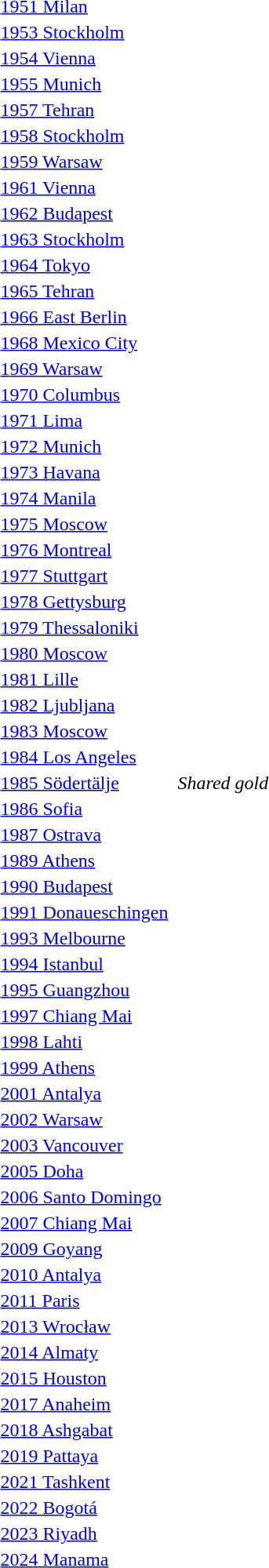<table>
<tr>
<td><a href='#'>1951 Milan</a></td>
<td></td>
<td></td>
<td></td>
</tr>
<tr>
<td><a href='#'>1953 Stockholm</a></td>
<td></td>
<td></td>
<td></td>
</tr>
<tr>
<td><a href='#'>1954 Vienna</a></td>
<td></td>
<td></td>
<td></td>
</tr>
<tr>
<td><a href='#'>1955 Munich</a></td>
<td></td>
<td></td>
<td></td>
</tr>
<tr>
<td><a href='#'>1957 Tehran</a></td>
<td></td>
<td></td>
<td></td>
</tr>
<tr>
<td><a href='#'>1958 Stockholm</a></td>
<td></td>
<td></td>
<td></td>
</tr>
<tr>
<td><a href='#'>1959 Warsaw</a></td>
<td></td>
<td></td>
<td></td>
</tr>
<tr>
<td><a href='#'>1961 Vienna</a></td>
<td></td>
<td></td>
<td></td>
</tr>
<tr>
<td><a href='#'>1962 Budapest</a></td>
<td></td>
<td></td>
<td></td>
</tr>
<tr>
<td><a href='#'>1963 Stockholm</a></td>
<td></td>
<td></td>
<td></td>
</tr>
<tr>
<td><a href='#'>1964 Tokyo</a></td>
<td></td>
<td></td>
<td></td>
</tr>
<tr>
<td><a href='#'>1965 Tehran</a></td>
<td></td>
<td></td>
<td></td>
</tr>
<tr>
<td><a href='#'>1966 East Berlin</a></td>
<td></td>
<td></td>
<td></td>
</tr>
<tr>
<td><a href='#'>1968 Mexico City</a></td>
<td></td>
<td></td>
<td></td>
</tr>
<tr>
<td><a href='#'>1969 Warsaw</a></td>
<td></td>
<td></td>
<td></td>
</tr>
<tr>
<td><a href='#'>1970 Columbus</a></td>
<td></td>
<td></td>
<td></td>
</tr>
<tr>
<td><a href='#'>1971 Lima</a></td>
<td></td>
<td></td>
<td></td>
</tr>
<tr>
<td><a href='#'>1972 Munich</a></td>
<td></td>
<td></td>
<td></td>
</tr>
<tr>
<td><a href='#'>1973 Havana</a></td>
<td></td>
<td></td>
<td></td>
</tr>
<tr>
<td><a href='#'>1974 Manila</a></td>
<td></td>
<td></td>
<td></td>
</tr>
<tr>
<td><a href='#'>1975 Moscow</a></td>
<td></td>
<td></td>
<td></td>
</tr>
<tr>
<td><a href='#'>1976 Montreal</a></td>
<td></td>
<td></td>
<td></td>
</tr>
<tr>
<td><a href='#'>1977 Stuttgart</a></td>
<td></td>
<td></td>
<td></td>
</tr>
<tr>
<td><a href='#'>1978 Gettysburg</a></td>
<td></td>
<td></td>
<td></td>
</tr>
<tr>
<td><a href='#'>1979 Thessaloniki</a></td>
<td></td>
<td></td>
<td></td>
</tr>
<tr>
<td><a href='#'>1980 Moscow</a></td>
<td></td>
<td></td>
<td></td>
</tr>
<tr>
<td><a href='#'>1981 Lille</a></td>
<td></td>
<td></td>
<td></td>
</tr>
<tr>
<td><a href='#'>1982 Ljubljana</a></td>
<td></td>
<td></td>
<td></td>
</tr>
<tr>
<td><a href='#'>1983 Moscow</a></td>
<td></td>
<td></td>
<td></td>
</tr>
<tr>
<td><a href='#'>1984 Los Angeles</a></td>
<td></td>
<td></td>
<td></td>
</tr>
<tr>
<td rowspan=2><a href='#'>1985 Södertälje</a></td>
<td></td>
<td rowspan=2><em>Shared gold</em></td>
<td rowspan=2></td>
</tr>
<tr>
<td></td>
</tr>
<tr>
<td><a href='#'>1986 Sofia</a></td>
<td></td>
<td></td>
<td></td>
</tr>
<tr>
<td><a href='#'>1987 Ostrava</a></td>
<td></td>
<td></td>
<td></td>
</tr>
<tr>
<td><a href='#'>1989 Athens</a></td>
<td></td>
<td></td>
<td></td>
</tr>
<tr>
<td><a href='#'>1990 Budapest</a></td>
<td></td>
<td></td>
<td></td>
</tr>
<tr>
<td><a href='#'>1991 Donaueschingen</a></td>
<td></td>
<td></td>
<td></td>
</tr>
<tr>
<td><a href='#'>1993 Melbourne</a></td>
<td></td>
<td></td>
<td></td>
</tr>
<tr>
<td><a href='#'>1994 Istanbul</a></td>
<td></td>
<td></td>
<td></td>
</tr>
<tr>
<td><a href='#'>1995 Guangzhou</a></td>
<td></td>
<td></td>
<td></td>
</tr>
<tr>
<td><a href='#'>1997 Chiang Mai</a></td>
<td></td>
<td></td>
<td></td>
</tr>
<tr>
<td><a href='#'>1998 Lahti</a></td>
<td></td>
<td></td>
<td></td>
</tr>
<tr>
<td><a href='#'>1999 Athens</a></td>
<td></td>
<td></td>
<td></td>
</tr>
<tr>
<td><a href='#'>2001 Antalya</a></td>
<td></td>
<td></td>
<td></td>
</tr>
<tr>
<td><a href='#'>2002 Warsaw</a></td>
<td></td>
<td></td>
<td></td>
</tr>
<tr>
<td><a href='#'>2003 Vancouver</a></td>
<td></td>
<td></td>
<td></td>
</tr>
<tr>
<td><a href='#'>2005 Doha</a></td>
<td></td>
<td></td>
<td></td>
</tr>
<tr>
<td><a href='#'>2006 Santo Domingo</a></td>
<td></td>
<td></td>
<td></td>
</tr>
<tr>
<td><a href='#'>2007 Chiang Mai</a></td>
<td></td>
<td></td>
<td></td>
</tr>
<tr>
<td><a href='#'>2009 Goyang</a></td>
<td></td>
<td></td>
<td></td>
</tr>
<tr>
<td><a href='#'>2010 Antalya</a></td>
<td></td>
<td></td>
<td></td>
</tr>
<tr>
<td><a href='#'>2011 Paris</a></td>
<td></td>
<td></td>
<td></td>
</tr>
<tr>
<td><a href='#'>2013 Wrocław</a></td>
<td></td>
<td></td>
<td></td>
</tr>
<tr>
<td><a href='#'>2014 Almaty</a></td>
<td></td>
<td></td>
<td></td>
</tr>
<tr>
<td><a href='#'>2015 Houston</a></td>
<td></td>
<td></td>
<td></td>
</tr>
<tr>
<td><a href='#'>2017 Anaheim</a></td>
<td></td>
<td></td>
<td></td>
</tr>
<tr>
<td><a href='#'>2018 Ashgabat</a></td>
<td></td>
<td></td>
<td></td>
</tr>
<tr>
<td><a href='#'>2019 Pattaya</a></td>
<td></td>
<td></td>
<td></td>
</tr>
<tr>
<td><a href='#'>2021 Tashkent</a></td>
<td></td>
<td></td>
<td></td>
</tr>
<tr>
<td><a href='#'>2022 Bogotá</a></td>
<td></td>
<td></td>
<td></td>
</tr>
<tr>
<td><a href='#'>2023 Riyadh</a></td>
<td></td>
<td></td>
<td></td>
</tr>
<tr>
<td><a href='#'>2024 Manama</a></td>
<td></td>
<td></td>
<td></td>
</tr>
</table>
